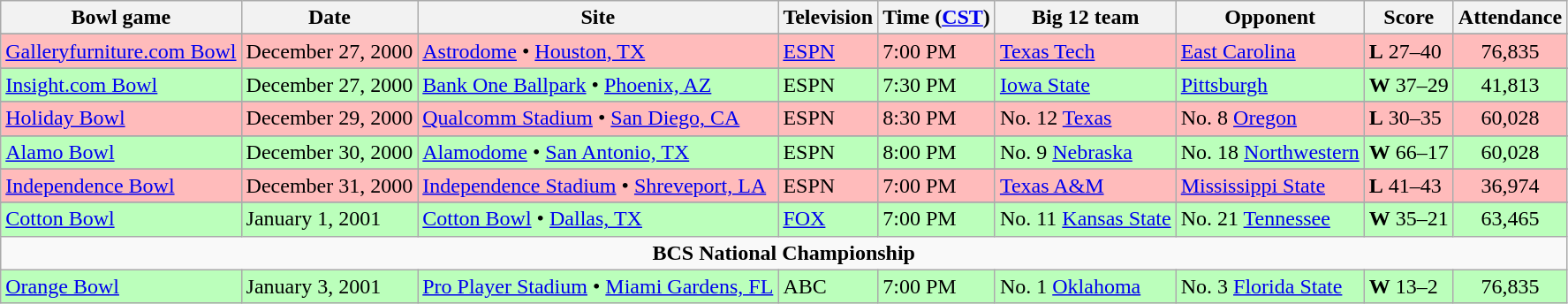<table class="wikitable">
<tr>
<th>Bowl game</th>
<th>Date</th>
<th>Site</th>
<th>Television</th>
<th>Time (<a href='#'>CST</a>)</th>
<th>Big 12 team</th>
<th>Opponent</th>
<th>Score</th>
<th>Attendance</th>
</tr>
<tr>
</tr>
<tr style="background:#fbb;">
<td><a href='#'>Galleryfurniture.com Bowl</a></td>
<td>December 27, 2000</td>
<td><a href='#'>Astrodome</a> • <a href='#'>Houston, TX</a></td>
<td><a href='#'>ESPN</a></td>
<td>7:00 PM</td>
<td><a href='#'>Texas Tech</a></td>
<td><a href='#'>East Carolina</a></td>
<td><strong>L</strong> 27–40</td>
<td align="center">76,835</td>
</tr>
<tr>
</tr>
<tr style="background:#bfb;">
<td><a href='#'>Insight.com Bowl</a></td>
<td>December 27, 2000</td>
<td><a href='#'>Bank One Ballpark</a> • <a href='#'>Phoenix, AZ</a></td>
<td>ESPN</td>
<td>7:30 PM</td>
<td><a href='#'>Iowa State</a></td>
<td><a href='#'>Pittsburgh</a></td>
<td><strong>W</strong> 37–29</td>
<td align="center">41,813</td>
</tr>
<tr>
</tr>
<tr style="background:#fbb;">
<td><a href='#'>Holiday Bowl</a></td>
<td>December 29, 2000</td>
<td><a href='#'>Qualcomm Stadium</a> • <a href='#'>San Diego, CA</a></td>
<td>ESPN</td>
<td>8:30 PM</td>
<td>No. 12 <a href='#'>Texas</a></td>
<td>No. 8 <a href='#'>Oregon</a></td>
<td><strong>L</strong> 30–35</td>
<td align="center">60,028</td>
</tr>
<tr>
</tr>
<tr style="background:#bfb;">
<td><a href='#'>Alamo Bowl</a></td>
<td>December 30, 2000</td>
<td><a href='#'>Alamodome</a> • <a href='#'>San Antonio, TX</a></td>
<td>ESPN</td>
<td>8:00 PM</td>
<td>No. 9 <a href='#'>Nebraska</a></td>
<td>No. 18 <a href='#'>Northwestern</a></td>
<td><strong>W</strong> 66–17</td>
<td align="center">60,028</td>
</tr>
<tr>
</tr>
<tr style="background:#fbb;">
<td><a href='#'>Independence Bowl</a></td>
<td>December 31, 2000</td>
<td><a href='#'>Independence Stadium</a> • <a href='#'>Shreveport, LA</a></td>
<td>ESPN</td>
<td>7:00 PM</td>
<td><a href='#'>Texas A&M</a></td>
<td><a href='#'>Mississippi State</a></td>
<td><strong>L</strong> 41–43</td>
<td align="center">36,974</td>
</tr>
<tr>
</tr>
<tr style="background:#bfb;">
<td><a href='#'>Cotton Bowl</a></td>
<td>January 1, 2001</td>
<td><a href='#'>Cotton Bowl</a> • <a href='#'>Dallas, TX</a></td>
<td><a href='#'>FOX</a></td>
<td>7:00 PM</td>
<td>No. 11 <a href='#'>Kansas State</a></td>
<td>No. 21 <a href='#'>Tennessee</a></td>
<td><strong>W</strong> 35–21</td>
<td align="center">63,465</td>
</tr>
<tr>
<td colspan="9" style="text-align:center;"><strong>BCS National Championship</strong></td>
</tr>
<tr style="background:#bfb;">
<td><a href='#'>Orange Bowl</a></td>
<td>January 3, 2001</td>
<td><a href='#'>Pro Player Stadium</a> • <a href='#'>Miami Gardens, FL</a></td>
<td>ABC</td>
<td>7:00 PM</td>
<td>No. 1 <a href='#'>Oklahoma</a></td>
<td>No. 3 <a href='#'>Florida State</a></td>
<td><strong>W</strong> 13–2</td>
<td align="center">76,835</td>
</tr>
</table>
